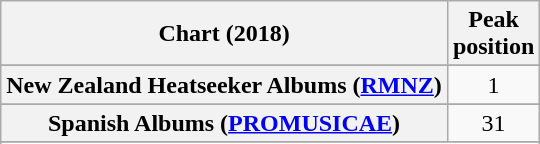<table class="wikitable sortable plainrowheaders" style="text-align:center">
<tr>
<th scope="col">Chart (2018)</th>
<th scope="col">Peak<br> position</th>
</tr>
<tr>
</tr>
<tr>
</tr>
<tr>
</tr>
<tr>
</tr>
<tr>
</tr>
<tr>
</tr>
<tr>
</tr>
<tr>
</tr>
<tr>
</tr>
<tr>
<th scope="row">New Zealand Heatseeker Albums (<a href='#'>RMNZ</a>)</th>
<td>1</td>
</tr>
<tr>
</tr>
<tr>
</tr>
<tr>
</tr>
<tr>
<th scope="row">Spanish Albums (<a href='#'>PROMUSICAE</a>)</th>
<td>31</td>
</tr>
<tr>
</tr>
<tr>
</tr>
</table>
